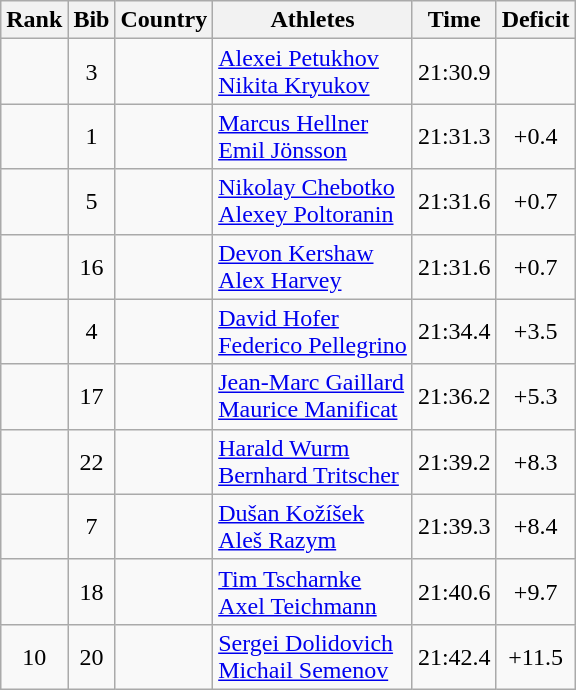<table class="wikitable sortable" style="text-align:center">
<tr>
<th>Rank</th>
<th>Bib</th>
<th>Country</th>
<th>Athletes</th>
<th>Time</th>
<th>Deficit</th>
</tr>
<tr>
<td></td>
<td>3</td>
<td align=left></td>
<td align=left><a href='#'>Alexei Petukhov</a><br><a href='#'>Nikita Kryukov</a></td>
<td>21:30.9</td>
<td></td>
</tr>
<tr>
<td></td>
<td>1</td>
<td align=left></td>
<td align=left><a href='#'>Marcus Hellner</a><br><a href='#'>Emil Jönsson</a></td>
<td>21:31.3</td>
<td>+0.4</td>
</tr>
<tr>
<td></td>
<td>5</td>
<td align=left></td>
<td align=left><a href='#'>Nikolay Chebotko</a><br><a href='#'>Alexey Poltoranin</a></td>
<td>21:31.6</td>
<td>+0.7</td>
</tr>
<tr>
<td></td>
<td>16</td>
<td align=left></td>
<td align=left><a href='#'>Devon Kershaw</a><br><a href='#'>Alex Harvey</a></td>
<td>21:31.6</td>
<td>+0.7</td>
</tr>
<tr>
<td></td>
<td>4</td>
<td align=left></td>
<td align=left><a href='#'>David Hofer</a><br><a href='#'>Federico Pellegrino</a></td>
<td>21:34.4</td>
<td>+3.5</td>
</tr>
<tr>
<td></td>
<td>17</td>
<td align=left></td>
<td align=left><a href='#'>Jean-Marc Gaillard</a><br><a href='#'>Maurice Manificat</a></td>
<td>21:36.2</td>
<td>+5.3</td>
</tr>
<tr>
<td></td>
<td>22</td>
<td align=left></td>
<td align=left><a href='#'>Harald Wurm</a><br><a href='#'>Bernhard Tritscher</a></td>
<td>21:39.2</td>
<td>+8.3</td>
</tr>
<tr>
<td></td>
<td>7</td>
<td align=left></td>
<td align=left><a href='#'>Dušan Kožíšek</a><br><a href='#'>Aleš Razym</a></td>
<td>21:39.3</td>
<td>+8.4</td>
</tr>
<tr>
<td></td>
<td>18</td>
<td align=left></td>
<td align=left><a href='#'>Tim Tscharnke</a><br><a href='#'>Axel Teichmann</a></td>
<td>21:40.6</td>
<td>+9.7</td>
</tr>
<tr>
<td>10</td>
<td>20</td>
<td align=left></td>
<td align=left><a href='#'>Sergei Dolidovich</a><br><a href='#'>Michail Semenov</a></td>
<td>21:42.4</td>
<td>+11.5</td>
</tr>
</table>
